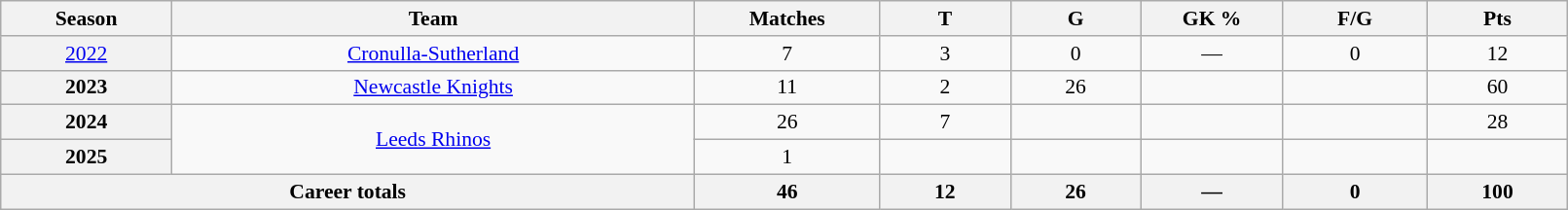<table class="wikitable sortable"  style="font-size:90%; text-align:center; width:85%;">
<tr>
<th width=2%>Season</th>
<th width=8%>Team</th>
<th width=2%>Matches</th>
<th width=2%>T</th>
<th width=2%>G</th>
<th width=2%>GK %</th>
<th width=2%>F/G</th>
<th width=2%>Pts</th>
</tr>
<tr>
<th scope="row" style="text-align:center; font-weight:normal"><a href='#'>2022</a></th>
<td style="text-align:center;"> <a href='#'>Cronulla-Sutherland</a></td>
<td>7</td>
<td>3</td>
<td>0</td>
<td>—</td>
<td>0</td>
<td>12</td>
</tr>
<tr>
<th>2023</th>
<td>  <a href='#'>Newcastle Knights</a></td>
<td>11</td>
<td>2</td>
<td>26</td>
<td></td>
<td></td>
<td>60</td>
</tr>
<tr>
<th>2024</th>
<td rowspan="2"> <a href='#'>Leeds Rhinos</a></td>
<td>26</td>
<td>7</td>
<td></td>
<td></td>
<td></td>
<td>28</td>
</tr>
<tr>
<th>2025</th>
<td>1</td>
<td></td>
<td></td>
<td></td>
<td></td>
<td></td>
</tr>
<tr class="sortbottom">
<th colspan="2">Career totals</th>
<th>46</th>
<th>12</th>
<th>26</th>
<th>—</th>
<th>0</th>
<th>100</th>
</tr>
</table>
